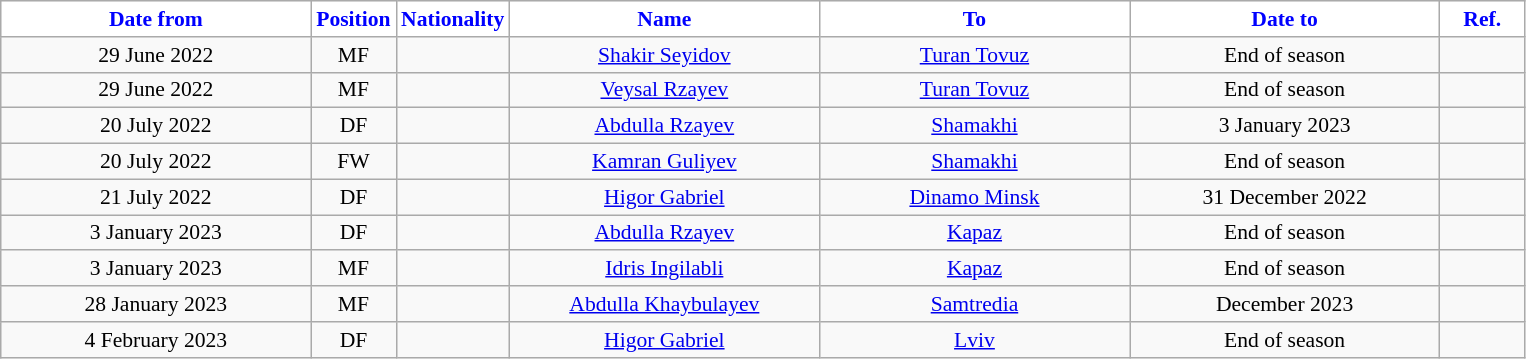<table class="wikitable" style="text-align:center; font-size:90%; ">
<tr>
<th style="background:white; color:blue; width:200px;">Date from</th>
<th style="background:white; color:blue; width:50px;">Position</th>
<th style="background:white; color:blue; width:50px;">Nationality</th>
<th style="background:white; color:blue; width:200px;">Name</th>
<th style="background:white; color:blue; width:200px;">To</th>
<th style="background:white; color:blue; width:200px;">Date to</th>
<th style="background:white; color:blue; width:50px;">Ref.</th>
</tr>
<tr>
<td>29 June 2022</td>
<td>MF</td>
<td></td>
<td><a href='#'>Shakir Seyidov</a></td>
<td><a href='#'>Turan Tovuz</a></td>
<td>End of season</td>
<td></td>
</tr>
<tr>
<td>29 June 2022</td>
<td>MF</td>
<td></td>
<td><a href='#'>Veysal Rzayev</a></td>
<td><a href='#'>Turan Tovuz</a></td>
<td>End of season</td>
<td></td>
</tr>
<tr>
<td>20 July 2022</td>
<td>DF</td>
<td></td>
<td><a href='#'>Abdulla Rzayev</a></td>
<td><a href='#'>Shamakhi</a></td>
<td>3 January 2023</td>
<td></td>
</tr>
<tr>
<td>20 July 2022</td>
<td>FW</td>
<td></td>
<td><a href='#'>Kamran Guliyev</a></td>
<td><a href='#'>Shamakhi</a></td>
<td>End of season</td>
<td></td>
</tr>
<tr>
<td>21 July 2022</td>
<td>DF</td>
<td></td>
<td><a href='#'>Higor Gabriel</a></td>
<td><a href='#'>Dinamo Minsk</a></td>
<td>31 December 2022</td>
<td></td>
</tr>
<tr>
<td>3 January 2023</td>
<td>DF</td>
<td></td>
<td><a href='#'>Abdulla Rzayev</a></td>
<td><a href='#'>Kapaz</a></td>
<td>End of season</td>
<td></td>
</tr>
<tr>
<td>3 January 2023</td>
<td>MF</td>
<td></td>
<td><a href='#'>Idris Ingilabli</a></td>
<td><a href='#'>Kapaz</a></td>
<td>End of season</td>
<td></td>
</tr>
<tr>
<td>28 January 2023</td>
<td>MF</td>
<td></td>
<td><a href='#'>Abdulla Khaybulayev</a></td>
<td><a href='#'>Samtredia</a></td>
<td>December 2023</td>
<td></td>
</tr>
<tr>
<td>4 February 2023</td>
<td>DF</td>
<td></td>
<td><a href='#'>Higor Gabriel</a></td>
<td><a href='#'>Lviv</a></td>
<td>End of season</td>
<td></td>
</tr>
</table>
